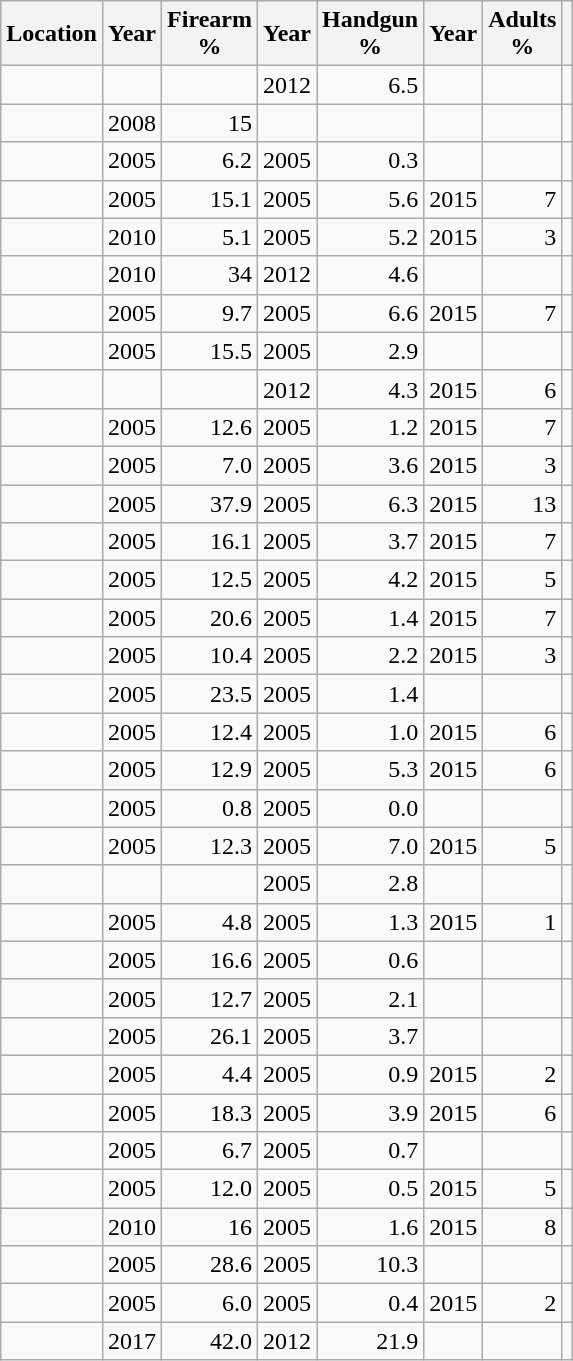<table border=1 class="wikitable sortable mw-datatable static-row-numbers sort-under sticky-table-col1 sticky-table-head col1left" style=text-align:right;>
<tr>
<th scope=col style=text-align:left>Location</th>
<th scope=col>Year</th>
<th scope=col>Firearm<br>%</th>
<th scope=col>Year</th>
<th scope=col>Handgun<br>%</th>
<th scope=col>Year</th>
<th scope=col>Adults<br>%</th>
<th scope=col><br></th>
</tr>
<tr>
<td></td>
<td></td>
<td></td>
<td>2012</td>
<td>6.5</td>
<td></td>
<td></td>
<td></td>
</tr>
<tr>
<td></td>
<td>2008</td>
<td>15</td>
<td></td>
<td></td>
<td></td>
<td></td>
<td></td>
</tr>
<tr>
<td></td>
<td>2005</td>
<td>6.2</td>
<td>2005</td>
<td>0.3</td>
<td></td>
<td></td>
<td></td>
</tr>
<tr>
<td></td>
<td>2005</td>
<td>15.1</td>
<td>2005</td>
<td>5.6</td>
<td>2015</td>
<td>7</td>
<td></td>
</tr>
<tr>
<td></td>
<td>2010</td>
<td>5.1</td>
<td>2005</td>
<td>5.2</td>
<td>2015</td>
<td>3</td>
<td></td>
</tr>
<tr>
<td></td>
<td>2010</td>
<td>34</td>
<td>2012</td>
<td>4.6</td>
<td></td>
<td></td>
<td></td>
</tr>
<tr>
<td></td>
<td>2005</td>
<td>9.7</td>
<td>2005</td>
<td>6.6</td>
<td>2015</td>
<td>7</td>
<td></td>
</tr>
<tr>
<td></td>
<td>2005</td>
<td>15.5</td>
<td>2005</td>
<td>2.9</td>
<td></td>
<td></td>
<td></td>
</tr>
<tr>
<td></td>
<td></td>
<td></td>
<td>2012</td>
<td>4.3</td>
<td>2015</td>
<td>6</td>
<td></td>
</tr>
<tr>
<td></td>
<td>2005</td>
<td>12.6</td>
<td>2005</td>
<td>1.2</td>
<td>2015</td>
<td>7</td>
<td></td>
</tr>
<tr>
<td></td>
<td>2005</td>
<td>7.0</td>
<td>2005</td>
<td>3.6</td>
<td>2015</td>
<td>3</td>
<td></td>
</tr>
<tr>
<td></td>
<td>2005</td>
<td>37.9</td>
<td>2005</td>
<td>6.3</td>
<td>2015</td>
<td>13</td>
<td></td>
</tr>
<tr>
<td></td>
<td>2005</td>
<td>16.1</td>
<td>2005</td>
<td>3.7</td>
<td>2015</td>
<td>7</td>
<td></td>
</tr>
<tr>
<td></td>
<td>2005</td>
<td>12.5</td>
<td>2005</td>
<td>4.2</td>
<td>2015</td>
<td>5</td>
<td></td>
</tr>
<tr>
<td></td>
<td>2005</td>
<td>20.6</td>
<td>2005</td>
<td>1.4</td>
<td>2015</td>
<td>7</td>
<td></td>
</tr>
<tr>
<td></td>
<td>2005</td>
<td>10.4</td>
<td>2005</td>
<td>2.2</td>
<td>2015</td>
<td>3</td>
<td></td>
</tr>
<tr>
<td></td>
<td>2005</td>
<td>23.5</td>
<td>2005</td>
<td>1.4</td>
<td></td>
<td></td>
<td></td>
</tr>
<tr>
<td></td>
<td>2005</td>
<td>12.4</td>
<td>2005</td>
<td>1.0</td>
<td>2015</td>
<td>6</td>
<td></td>
</tr>
<tr>
<td></td>
<td>2005</td>
<td>12.9</td>
<td>2005</td>
<td>5.3</td>
<td>2015</td>
<td>6</td>
<td></td>
</tr>
<tr>
<td></td>
<td>2005</td>
<td>0.8</td>
<td>2005</td>
<td>0.0</td>
<td></td>
<td></td>
<td></td>
</tr>
<tr>
<td></td>
<td>2005</td>
<td>12.3</td>
<td>2005</td>
<td>7.0</td>
<td>2015</td>
<td>5</td>
<td></td>
</tr>
<tr>
<td></td>
<td></td>
<td></td>
<td>2005</td>
<td>2.8</td>
<td></td>
<td></td>
<td></td>
</tr>
<tr>
<td></td>
<td>2005</td>
<td>4.8</td>
<td>2005</td>
<td>1.3</td>
<td>2015</td>
<td>1</td>
<td></td>
</tr>
<tr>
<td></td>
<td>2005</td>
<td>16.6</td>
<td>2005</td>
<td>0.6</td>
<td></td>
<td></td>
<td></td>
</tr>
<tr>
<td></td>
<td>2005</td>
<td>12.7</td>
<td>2005</td>
<td>2.1</td>
<td></td>
<td></td>
<td></td>
</tr>
<tr>
<td></td>
<td>2005</td>
<td>26.1</td>
<td>2005</td>
<td>3.7</td>
<td></td>
<td></td>
<td></td>
</tr>
<tr>
<td></td>
<td>2005</td>
<td>4.4</td>
<td>2005</td>
<td>0.9</td>
<td>2015</td>
<td>2</td>
<td></td>
</tr>
<tr>
<td></td>
<td>2005</td>
<td>18.3</td>
<td>2005</td>
<td>3.9</td>
<td>2015</td>
<td>6</td>
<td></td>
</tr>
<tr>
<td></td>
<td>2005</td>
<td>6.7</td>
<td>2005</td>
<td>0.7</td>
<td></td>
<td></td>
<td></td>
</tr>
<tr>
<td></td>
<td>2005</td>
<td>12.0</td>
<td>2005</td>
<td>0.5</td>
<td>2015</td>
<td>5</td>
<td></td>
</tr>
<tr>
<td></td>
<td>2010</td>
<td>16</td>
<td>2005</td>
<td>1.6</td>
<td>2015</td>
<td>8</td>
<td></td>
</tr>
<tr>
<td></td>
<td>2005</td>
<td>28.6</td>
<td>2005</td>
<td>10.3</td>
<td></td>
<td></td>
<td></td>
</tr>
<tr>
<td></td>
<td>2005</td>
<td>6.0</td>
<td>2005</td>
<td>0.4</td>
<td>2015</td>
<td>2</td>
<td></td>
</tr>
<tr>
<td></td>
<td>2017</td>
<td>42.0</td>
<td>2012</td>
<td>21.9</td>
<td></td>
<td></td>
<td></td>
</tr>
</table>
